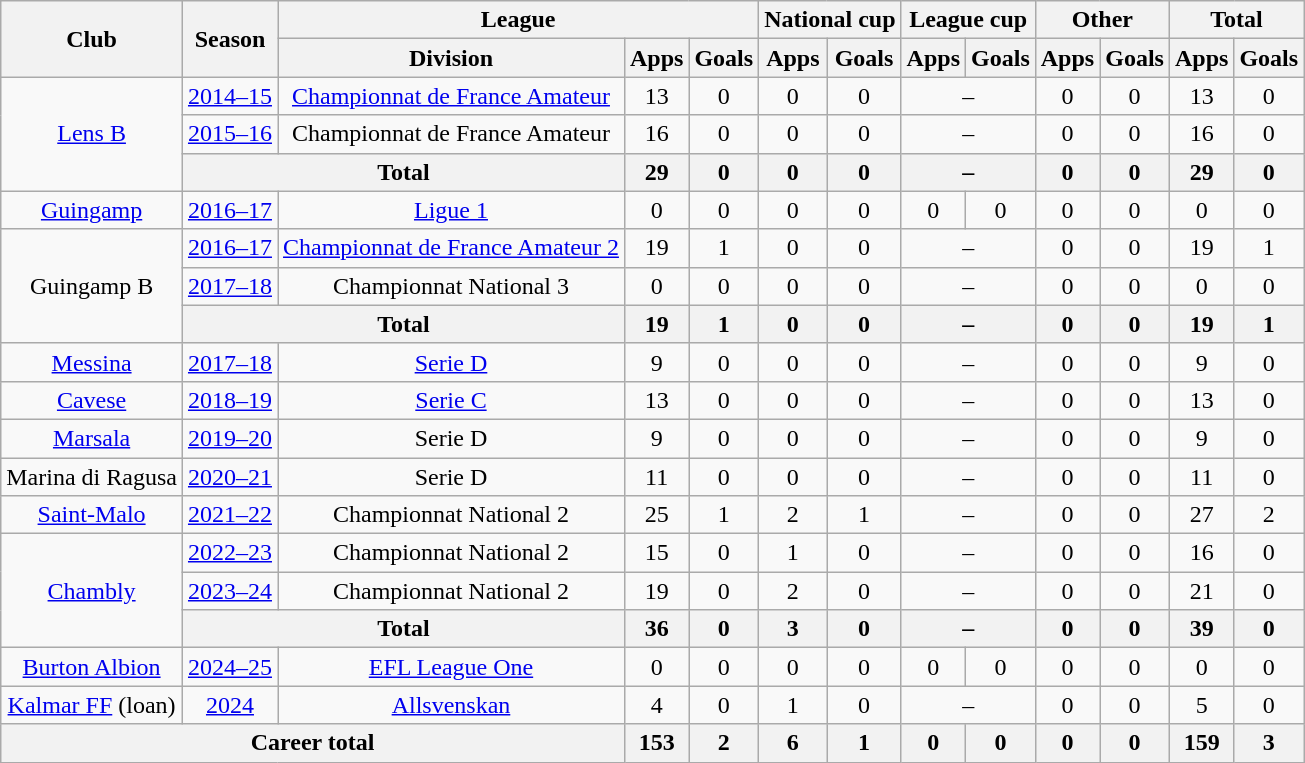<table class="wikitable" style="text-align: center;">
<tr>
<th rowspan="2">Club</th>
<th rowspan="2">Season</th>
<th colspan="3">League</th>
<th colspan="2">National cup</th>
<th colspan="2">League cup </th>
<th colspan="2">Other</th>
<th colspan="2">Total</th>
</tr>
<tr>
<th>Division</th>
<th>Apps</th>
<th>Goals</th>
<th>Apps</th>
<th>Goals</th>
<th>Apps</th>
<th>Goals</th>
<th>Apps</th>
<th>Goals</th>
<th>Apps</th>
<th>Goals</th>
</tr>
<tr>
<td rowspan="3"><a href='#'>Lens B</a></td>
<td><a href='#'>2014–15</a></td>
<td><a href='#'>Championnat de France Amateur</a></td>
<td>13</td>
<td>0</td>
<td>0</td>
<td>0</td>
<td colspan="2">–</td>
<td>0</td>
<td>0</td>
<td>13</td>
<td>0</td>
</tr>
<tr>
<td><a href='#'>2015–16</a></td>
<td>Championnat de France Amateur</td>
<td>16</td>
<td>0</td>
<td>0</td>
<td>0</td>
<td colspan="2">–</td>
<td>0</td>
<td>0</td>
<td>16</td>
<td>0</td>
</tr>
<tr>
<th colspan="2">Total</th>
<th>29</th>
<th>0</th>
<th>0</th>
<th>0</th>
<th colspan="2">–</th>
<th>0</th>
<th>0</th>
<th>29</th>
<th>0</th>
</tr>
<tr>
<td><a href='#'>Guingamp</a></td>
<td><a href='#'>2016–17</a></td>
<td><a href='#'>Ligue 1</a></td>
<td>0</td>
<td>0</td>
<td>0</td>
<td>0</td>
<td>0</td>
<td>0</td>
<td>0</td>
<td>0</td>
<td>0</td>
<td>0</td>
</tr>
<tr>
<td rowspan="3">Guingamp B</td>
<td><a href='#'>2016–17</a></td>
<td><a href='#'>Championnat de France Amateur 2</a></td>
<td>19</td>
<td>1</td>
<td>0</td>
<td>0</td>
<td colspan="2">–</td>
<td>0</td>
<td>0</td>
<td>19</td>
<td>1</td>
</tr>
<tr>
<td><a href='#'>2017–18</a></td>
<td>Championnat National 3</td>
<td>0</td>
<td>0</td>
<td>0</td>
<td>0</td>
<td colspan="2">–</td>
<td>0</td>
<td>0</td>
<td>0</td>
<td>0</td>
</tr>
<tr>
<th colspan="2">Total</th>
<th>19</th>
<th>1</th>
<th>0</th>
<th>0</th>
<th colspan="2">–</th>
<th>0</th>
<th>0</th>
<th>19</th>
<th>1</th>
</tr>
<tr>
<td><a href='#'>Messina</a></td>
<td><a href='#'>2017–18</a></td>
<td><a href='#'>Serie D</a></td>
<td>9</td>
<td>0</td>
<td>0</td>
<td>0</td>
<td colspan="2">–</td>
<td>0</td>
<td>0</td>
<td>9</td>
<td>0</td>
</tr>
<tr>
<td><a href='#'>Cavese</a></td>
<td><a href='#'>2018–19</a></td>
<td><a href='#'>Serie C</a></td>
<td>13</td>
<td>0</td>
<td>0</td>
<td>0</td>
<td colspan="2">–</td>
<td>0</td>
<td>0</td>
<td>13</td>
<td>0</td>
</tr>
<tr>
<td><a href='#'>Marsala</a></td>
<td><a href='#'>2019–20</a></td>
<td>Serie D</td>
<td>9</td>
<td>0</td>
<td>0</td>
<td>0</td>
<td colspan="2">–</td>
<td>0</td>
<td>0</td>
<td>9</td>
<td>0</td>
</tr>
<tr>
<td>Marina di Ragusa</td>
<td><a href='#'>2020–21</a></td>
<td>Serie D</td>
<td>11</td>
<td>0</td>
<td>0</td>
<td>0</td>
<td colspan="2">–</td>
<td>0</td>
<td>0</td>
<td>11</td>
<td>0</td>
</tr>
<tr>
<td><a href='#'>Saint-Malo</a></td>
<td><a href='#'>2021–22</a></td>
<td>Championnat National 2</td>
<td>25</td>
<td>1</td>
<td>2</td>
<td>1</td>
<td colspan="2">–</td>
<td>0</td>
<td>0</td>
<td>27</td>
<td>2</td>
</tr>
<tr>
<td rowspan="3"><a href='#'>Chambly</a></td>
<td><a href='#'>2022–23</a></td>
<td>Championnat National 2</td>
<td>15</td>
<td>0</td>
<td>1</td>
<td>0</td>
<td colspan="2">–</td>
<td>0</td>
<td>0</td>
<td>16</td>
<td>0</td>
</tr>
<tr>
<td><a href='#'>2023–24</a></td>
<td>Championnat National 2</td>
<td>19</td>
<td>0</td>
<td>2</td>
<td>0</td>
<td colspan="2">–</td>
<td>0</td>
<td>0</td>
<td>21</td>
<td>0</td>
</tr>
<tr>
<th colspan="2">Total</th>
<th>36</th>
<th>0</th>
<th>3</th>
<th>0</th>
<th colspan="2">–</th>
<th>0</th>
<th>0</th>
<th>39</th>
<th>0</th>
</tr>
<tr>
<td><a href='#'>Burton Albion</a></td>
<td><a href='#'>2024–25</a></td>
<td><a href='#'>EFL League One</a></td>
<td>0</td>
<td>0</td>
<td>0</td>
<td>0</td>
<td>0</td>
<td>0</td>
<td>0</td>
<td>0</td>
<td>0</td>
<td>0</td>
</tr>
<tr>
<td><a href='#'>Kalmar FF</a> (loan)</td>
<td><a href='#'>2024</a></td>
<td><a href='#'>Allsvenskan</a></td>
<td>4</td>
<td>0</td>
<td>1</td>
<td>0</td>
<td colspan="2">–</td>
<td>0</td>
<td>0</td>
<td>5</td>
<td>0</td>
</tr>
<tr>
<th colspan="3">Career total</th>
<th>153</th>
<th>2</th>
<th>6</th>
<th>1</th>
<th>0</th>
<th>0</th>
<th>0</th>
<th>0</th>
<th>159</th>
<th>3</th>
</tr>
</table>
